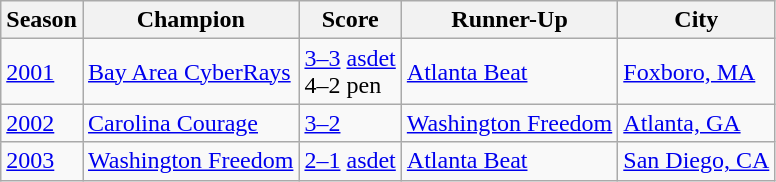<table class="wikitable">
<tr>
<th>Season</th>
<th>Champion</th>
<th>Score</th>
<th>Runner-Up</th>
<th>City</th>
</tr>
<tr>
<td><a href='#'>2001</a></td>
<td><a href='#'>Bay Area CyberRays</a></td>
<td><a href='#'>3–3</a> <a href='#'>asdet</a><br>4–2 pen</td>
<td><a href='#'>Atlanta Beat</a></td>
<td><a href='#'>Foxboro, MA</a></td>
</tr>
<tr>
<td><a href='#'>2002</a></td>
<td><a href='#'>Carolina Courage</a></td>
<td><a href='#'>3–2</a></td>
<td><a href='#'>Washington Freedom</a></td>
<td><a href='#'>Atlanta, GA</a></td>
</tr>
<tr>
<td><a href='#'>2003</a></td>
<td><a href='#'>Washington Freedom</a></td>
<td><a href='#'>2–1</a> <a href='#'>asdet</a></td>
<td><a href='#'>Atlanta Beat</a></td>
<td><a href='#'>San Diego, CA</a></td>
</tr>
</table>
